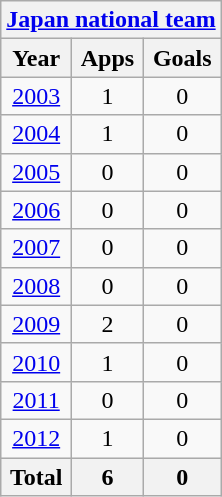<table class="wikitable" style="text-align:center">
<tr>
<th colspan=3><a href='#'>Japan national team</a></th>
</tr>
<tr>
<th>Year</th>
<th>Apps</th>
<th>Goals</th>
</tr>
<tr>
<td><a href='#'>2003</a></td>
<td>1</td>
<td>0</td>
</tr>
<tr>
<td><a href='#'>2004</a></td>
<td>1</td>
<td>0</td>
</tr>
<tr>
<td><a href='#'>2005</a></td>
<td>0</td>
<td>0</td>
</tr>
<tr>
<td><a href='#'>2006</a></td>
<td>0</td>
<td>0</td>
</tr>
<tr>
<td><a href='#'>2007</a></td>
<td>0</td>
<td>0</td>
</tr>
<tr>
<td><a href='#'>2008</a></td>
<td>0</td>
<td>0</td>
</tr>
<tr>
<td><a href='#'>2009</a></td>
<td>2</td>
<td>0</td>
</tr>
<tr>
<td><a href='#'>2010</a></td>
<td>1</td>
<td>0</td>
</tr>
<tr>
<td><a href='#'>2011</a></td>
<td>0</td>
<td>0</td>
</tr>
<tr>
<td><a href='#'>2012</a></td>
<td>1</td>
<td>0</td>
</tr>
<tr>
<th>Total</th>
<th>6</th>
<th>0</th>
</tr>
</table>
